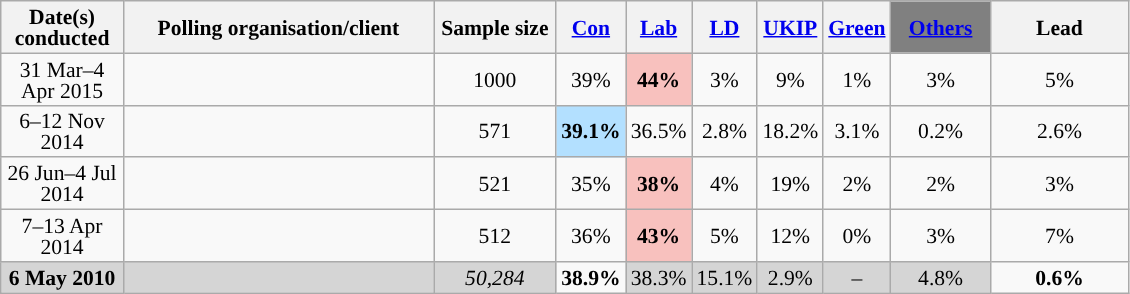<table class="wikitable sortable" style="text-align:center;font-size:90%;line-height:14px">
<tr>
<th ! style="width:75px;">Date(s)<br>conducted</th>
<th style="width:200px;">Polling organisation/client</th>
<th class="unsortable" style="width:75px;">Sample size</th>
<th class="unsortable" style="background:"><a href='#'><span>Con</span></a></th>
<th class="unsortable" style="background:"><a href='#'><span>Lab</span></a></th>
<th class="unsortable" style="background:"><a href='#'><span>LD</span></a></th>
<th class="unsortable" style="background:"><a href='#'><span>UKIP</span></a></th>
<th class="unsortable" style="background:"><a href='#'><span>Green</span></a></th>
<th class="unsortable" style="background:gray; width:60px;"><a href='#'><span>Others</span></a></th>
<th class="unsortable" style="width:85px;">Lead</th>
</tr>
<tr>
<td>31 Mar–4 Apr 2015</td>
<td></td>
<td>1000</td>
<td>39%</td>
<td style="background:#F8C1BE"><strong>44%</strong></td>
<td>3%</td>
<td>9%</td>
<td>1%</td>
<td>3%</td>
<td style="background:">5%</td>
</tr>
<tr>
<td>6–12 Nov 2014</td>
<td></td>
<td>571</td>
<td style="background:#B3E0FF"><strong>39.1%</strong></td>
<td>36.5%</td>
<td>2.8%</td>
<td>18.2%</td>
<td>3.1%</td>
<td>0.2%</td>
<td style="background:">2.6%</td>
</tr>
<tr>
<td>26 Jun–4 Jul 2014</td>
<td></td>
<td>521</td>
<td>35%</td>
<td style="background:#F8C1BE"><strong>38%</strong></td>
<td>4%</td>
<td>19%</td>
<td>2%</td>
<td>2%</td>
<td style="background:">3%</td>
</tr>
<tr>
<td>7–13 Apr 2014</td>
<td></td>
<td>512</td>
<td>36%</td>
<td style="background:#F8C1BE"><strong>43%</strong></td>
<td>5%</td>
<td>12%</td>
<td>0%</td>
<td>3%</td>
<td style="background:">7%</td>
</tr>
<tr>
<td style="background:#D5D5D5"><strong>6 May 2010</strong></td>
<td style="background:#D5D5D5"></td>
<td style="background:#D5D5D5"><em>50,284</em></td>
<td style="background:"><strong>38.9%</strong></td>
<td style="background:#D5D5D5">38.3%</td>
<td style="background:#D5D5D5">15.1%</td>
<td style="background:#D5D5D5">2.9%</td>
<td style="background:#D5D5D5">–</td>
<td style="background:#D5D5D5">4.8%</td>
<td style="background:"><strong>0.6% </strong></td>
</tr>
</table>
